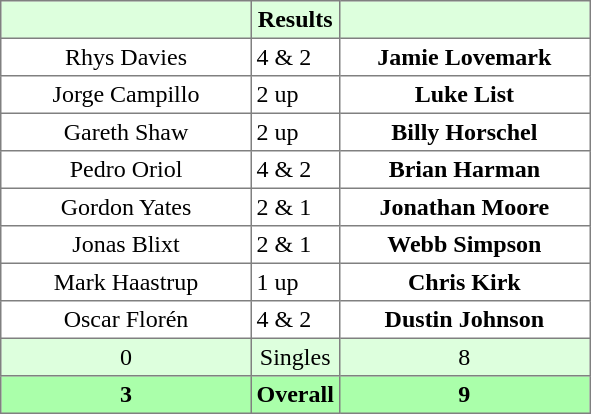<table border="1" cellpadding="3" style="border-collapse:collapse; text-align:center;">
<tr style="background:#ddffdd;">
<th width=160></th>
<th>Results</th>
<th width=160></th>
</tr>
<tr>
<td>Rhys Davies</td>
<td align=left> 4 & 2</td>
<td><strong>Jamie Lovemark</strong></td>
</tr>
<tr>
<td>Jorge Campillo</td>
<td align=left> 2 up</td>
<td><strong>Luke List</strong></td>
</tr>
<tr>
<td>Gareth Shaw</td>
<td align=left> 2 up</td>
<td><strong>Billy Horschel</strong></td>
</tr>
<tr>
<td>Pedro Oriol</td>
<td align=left> 4 & 2</td>
<td><strong>Brian Harman</strong></td>
</tr>
<tr>
<td>Gordon Yates</td>
<td align=left> 2 & 1</td>
<td><strong>Jonathan Moore</strong></td>
</tr>
<tr>
<td>Jonas Blixt</td>
<td align=left> 2 & 1</td>
<td><strong>Webb Simpson</strong></td>
</tr>
<tr>
<td>Mark Haastrup</td>
<td align=left> 1 up</td>
<td><strong>Chris Kirk</strong></td>
</tr>
<tr>
<td>Oscar Florén</td>
<td align=left> 4 & 2</td>
<td><strong>Dustin Johnson</strong></td>
</tr>
<tr style="background:#ddffdd;">
<td>0</td>
<td>Singles</td>
<td>8</td>
</tr>
<tr style="background:#aaffaa;">
<th>3</th>
<th>Overall</th>
<th>9</th>
</tr>
</table>
